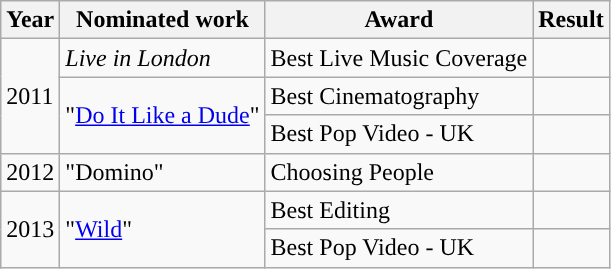<table class="wikitable">
<tr>
<th>Year</th>
<th>Nominated work</th>
<th>Award</th>
<th>Result</th>
</tr>
<tr>
<td rowspan="3">2011</td>
<td><em>Live in London</em></td>
<td>Best Live Music  Coverage</td>
<td></td>
</tr>
<tr>
<td rowspan="2">"<a href='#'>Do It Like a Dude</a>"</td>
<td>Best Cinematography</td>
<td></td>
</tr>
<tr>
<td>Best Pop Video - UK</td>
<td></td>
</tr>
<tr>
<td>2012</td>
<td>"Domino"</td>
<td>Choosing People</td>
<td></td>
</tr>
<tr>
<td rowspan="2">2013</td>
<td rowspan="2">"<a href='#'>Wild</a>"</td>
<td>Best Editing</td>
<td></td>
</tr>
<tr>
<td>Best Pop Video - UK</td>
<td></td>
</tr>
</table>
